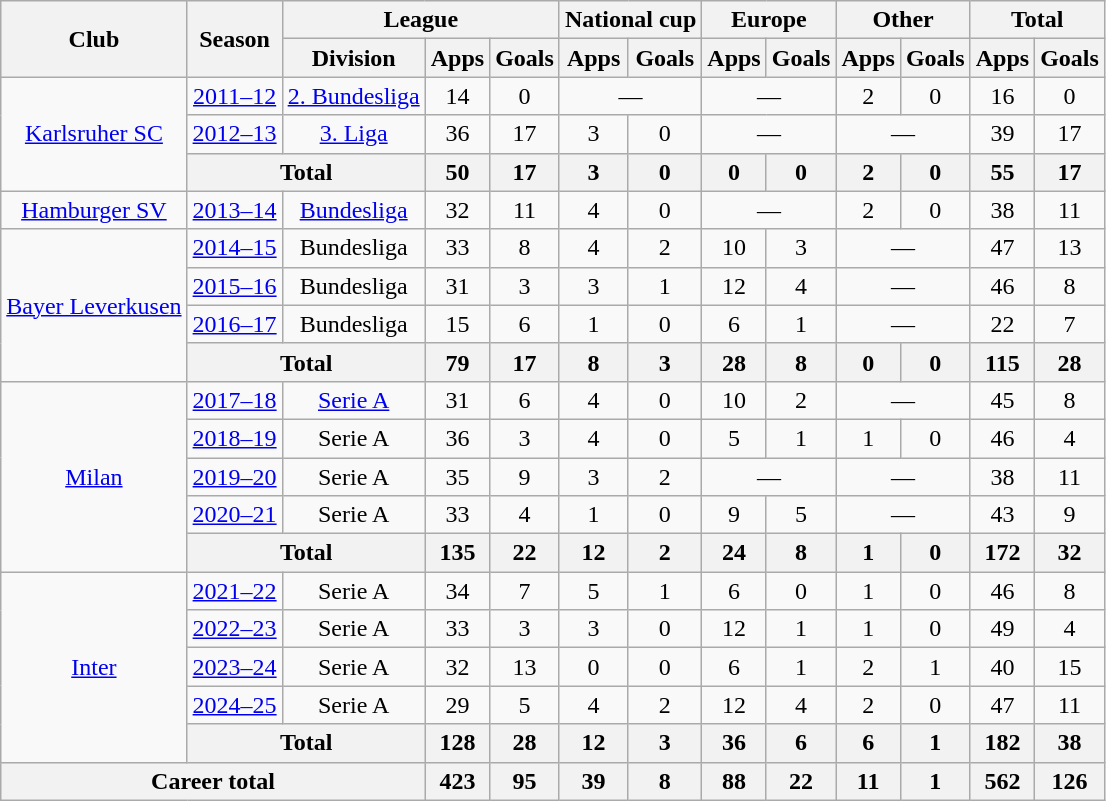<table class=wikitable style=text-align:center>
<tr>
<th rowspan="2">Club</th>
<th rowspan="2">Season</th>
<th colspan="3">League</th>
<th colspan="2">National cup</th>
<th colspan="2">Europe</th>
<th colspan="2">Other</th>
<th colspan="2">Total</th>
</tr>
<tr>
<th>Division</th>
<th>Apps</th>
<th>Goals</th>
<th>Apps</th>
<th>Goals</th>
<th>Apps</th>
<th>Goals</th>
<th>Apps</th>
<th>Goals</th>
<th>Apps</th>
<th>Goals</th>
</tr>
<tr>
<td rowspan="3"><a href='#'>Karlsruher SC</a></td>
<td><a href='#'>2011–12</a></td>
<td><a href='#'>2. Bundesliga</a></td>
<td>14</td>
<td>0</td>
<td colspan="2">—</td>
<td colspan="2">—</td>
<td>2</td>
<td>0</td>
<td>16</td>
<td>0</td>
</tr>
<tr>
<td><a href='#'>2012–13</a></td>
<td><a href='#'>3. Liga</a></td>
<td>36</td>
<td>17</td>
<td>3</td>
<td>0</td>
<td colspan="2">—</td>
<td colspan="2">—</td>
<td>39</td>
<td>17</td>
</tr>
<tr>
<th colspan="2">Total</th>
<th>50</th>
<th>17</th>
<th>3</th>
<th>0</th>
<th>0</th>
<th>0</th>
<th>2</th>
<th>0</th>
<th>55</th>
<th>17</th>
</tr>
<tr>
<td><a href='#'>Hamburger SV</a></td>
<td><a href='#'>2013–14</a></td>
<td><a href='#'>Bundesliga</a></td>
<td>32</td>
<td>11</td>
<td>4</td>
<td>0</td>
<td colspan="2">—</td>
<td>2</td>
<td>0</td>
<td>38</td>
<td>11</td>
</tr>
<tr>
<td rowspan="4"><a href='#'>Bayer Leverkusen</a></td>
<td><a href='#'>2014–15</a></td>
<td>Bundesliga</td>
<td>33</td>
<td>8</td>
<td>4</td>
<td>2</td>
<td>10</td>
<td>3</td>
<td colspan="2">—</td>
<td>47</td>
<td>13</td>
</tr>
<tr>
<td><a href='#'>2015–16</a></td>
<td>Bundesliga</td>
<td>31</td>
<td>3</td>
<td>3</td>
<td>1</td>
<td>12</td>
<td>4</td>
<td colspan="2">—</td>
<td>46</td>
<td>8</td>
</tr>
<tr>
<td><a href='#'>2016–17</a></td>
<td>Bundesliga</td>
<td>15</td>
<td>6</td>
<td>1</td>
<td>0</td>
<td>6</td>
<td>1</td>
<td colspan="2">—</td>
<td>22</td>
<td>7</td>
</tr>
<tr>
<th colspan="2">Total</th>
<th>79</th>
<th>17</th>
<th>8</th>
<th>3</th>
<th>28</th>
<th>8</th>
<th>0</th>
<th>0</th>
<th>115</th>
<th>28</th>
</tr>
<tr>
<td rowspan="5"><a href='#'>Milan</a></td>
<td><a href='#'>2017–18</a></td>
<td><a href='#'>Serie A</a></td>
<td>31</td>
<td>6</td>
<td>4</td>
<td>0</td>
<td>10</td>
<td>2</td>
<td colspan="2">—</td>
<td>45</td>
<td>8</td>
</tr>
<tr>
<td><a href='#'>2018–19</a></td>
<td>Serie A</td>
<td>36</td>
<td>3</td>
<td>4</td>
<td>0</td>
<td>5</td>
<td>1</td>
<td>1</td>
<td>0</td>
<td>46</td>
<td>4</td>
</tr>
<tr>
<td><a href='#'>2019–20</a></td>
<td>Serie A</td>
<td>35</td>
<td>9</td>
<td>3</td>
<td>2</td>
<td colspan="2">—</td>
<td colspan="2">—</td>
<td>38</td>
<td>11</td>
</tr>
<tr>
<td><a href='#'>2020–21</a></td>
<td>Serie A</td>
<td>33</td>
<td>4</td>
<td>1</td>
<td>0</td>
<td>9</td>
<td>5</td>
<td colspan="2">—</td>
<td>43</td>
<td>9</td>
</tr>
<tr>
<th colspan="2">Total</th>
<th>135</th>
<th>22</th>
<th>12</th>
<th>2</th>
<th>24</th>
<th>8</th>
<th>1</th>
<th>0</th>
<th>172</th>
<th>32</th>
</tr>
<tr>
<td rowspan="5"><a href='#'>Inter</a></td>
<td><a href='#'>2021–22</a></td>
<td>Serie A</td>
<td>34</td>
<td>7</td>
<td>5</td>
<td>1</td>
<td>6</td>
<td>0</td>
<td>1</td>
<td>0</td>
<td>46</td>
<td>8</td>
</tr>
<tr>
<td><a href='#'>2022–23</a></td>
<td>Serie A</td>
<td>33</td>
<td>3</td>
<td>3</td>
<td>0</td>
<td>12</td>
<td>1</td>
<td>1</td>
<td>0</td>
<td>49</td>
<td>4</td>
</tr>
<tr>
<td><a href='#'>2023–24</a></td>
<td>Serie A</td>
<td>32</td>
<td>13</td>
<td>0</td>
<td>0</td>
<td>6</td>
<td>1</td>
<td>2</td>
<td>1</td>
<td>40</td>
<td>15</td>
</tr>
<tr>
<td><a href='#'>2024–25</a></td>
<td>Serie A</td>
<td>29</td>
<td>5</td>
<td>4</td>
<td>2</td>
<td>12</td>
<td>4</td>
<td>2</td>
<td>0</td>
<td>47</td>
<td>11</td>
</tr>
<tr>
<th colspan="2">Total</th>
<th>128</th>
<th>28</th>
<th>12</th>
<th>3</th>
<th>36</th>
<th>6</th>
<th>6</th>
<th>1</th>
<th>182</th>
<th>38</th>
</tr>
<tr>
<th colspan="3">Career total</th>
<th>423</th>
<th>95</th>
<th>39</th>
<th>8</th>
<th>88</th>
<th>22</th>
<th>11</th>
<th>1</th>
<th>562</th>
<th>126</th>
</tr>
</table>
